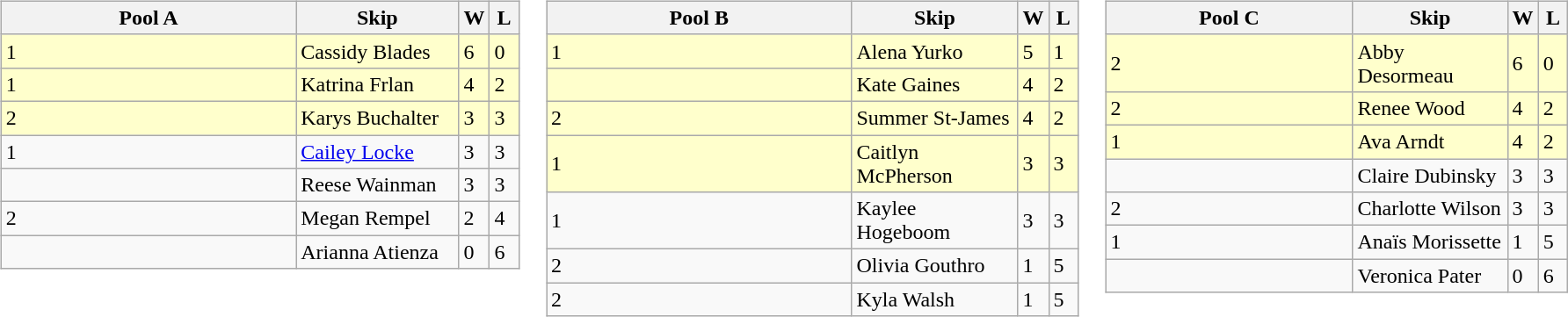<table>
<tr>
<td valign=top width=10%><br><table class="wikitable">
<tr>
<th width=230>Pool A</th>
<th width=120>Skip</th>
<th width=15>W</th>
<th width=15>L</th>
</tr>
<tr bgcolor=#ffffcc>
<td> 1</td>
<td>Cassidy Blades</td>
<td>6</td>
<td>0</td>
</tr>
<tr bgcolor=#ffffcc>
<td> 1</td>
<td>Katrina Frlan</td>
<td>4</td>
<td>2</td>
</tr>
<tr bgcolor=#ffffcc>
<td> 2</td>
<td>Karys Buchalter</td>
<td>3</td>
<td>3</td>
</tr>
<tr>
<td> 1</td>
<td><a href='#'>Cailey Locke</a></td>
<td>3</td>
<td>3</td>
</tr>
<tr>
<td></td>
<td>Reese Wainman</td>
<td>3</td>
<td>3</td>
</tr>
<tr>
<td> 2</td>
<td>Megan Rempel</td>
<td>2</td>
<td>4</td>
</tr>
<tr>
<td></td>
<td>Arianna Atienza</td>
<td>0</td>
<td>6</td>
</tr>
</table>
</td>
<td valign=top width=10%><br><table class="wikitable">
<tr>
<th width=230>Pool B</th>
<th width=120>Skip</th>
<th width=15>W</th>
<th width=15>L</th>
</tr>
<tr bgcolor=#ffffcc>
<td> 1</td>
<td>Alena Yurko</td>
<td>5</td>
<td>1</td>
</tr>
<tr bgcolor=#ffffcc>
<td></td>
<td>Kate Gaines</td>
<td>4</td>
<td>2</td>
</tr>
<tr bgcolor=#ffffcc>
<td> 2</td>
<td>Summer St-James</td>
<td>4</td>
<td>2</td>
</tr>
<tr bgcolor=#ffffcc>
<td> 1</td>
<td>Caitlyn McPherson</td>
<td>3</td>
<td>3</td>
</tr>
<tr>
<td> 1</td>
<td>Kaylee Hogeboom</td>
<td>3</td>
<td>3</td>
</tr>
<tr>
<td> 2</td>
<td>Olivia Gouthro</td>
<td>1</td>
<td>5</td>
</tr>
<tr>
<td> 2</td>
<td>Kyla Walsh</td>
<td>1</td>
<td>5</td>
</tr>
</table>
</td>
<td valign=top width=10%><br><table class="wikitable">
<tr>
<th width=180>Pool C</th>
<th width=110>Skip</th>
<th width=15>W</th>
<th width=15>L</th>
</tr>
<tr bgcolor=#ffffcc>
<td> 2</td>
<td>Abby Desormeau</td>
<td>6</td>
<td>0</td>
</tr>
<tr bgcolor=#ffffcc>
<td> 2</td>
<td>Renee Wood</td>
<td>4</td>
<td>2</td>
</tr>
<tr bgcolor=#ffffcc>
<td> 1</td>
<td>Ava Arndt</td>
<td>4</td>
<td>2</td>
</tr>
<tr>
<td></td>
<td>Claire Dubinsky</td>
<td>3</td>
<td>3</td>
</tr>
<tr>
<td> 2</td>
<td>Charlotte Wilson</td>
<td>3</td>
<td>3</td>
</tr>
<tr>
<td> 1</td>
<td>Anaïs Morissette</td>
<td>1</td>
<td>5</td>
</tr>
<tr>
<td></td>
<td>Veronica Pater</td>
<td>0</td>
<td>6</td>
</tr>
</table>
</td>
</tr>
</table>
